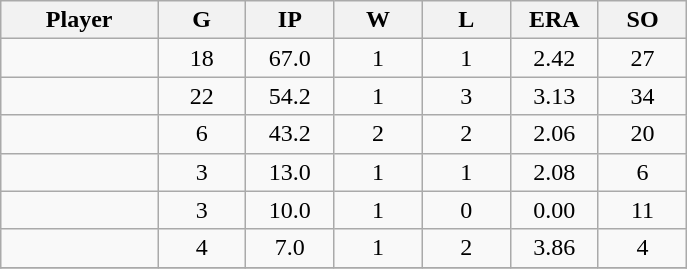<table class="wikitable sortable">
<tr>
<th bgcolor="#DDDDFF" width="16%">Player</th>
<th bgcolor="#DDDDFF" width="9%">G</th>
<th bgcolor="#DDDDFF" width="9%">IP</th>
<th bgcolor="#DDDDFF" width="9%">W</th>
<th bgcolor="#DDDDFF" width="9%">L</th>
<th bgcolor="#DDDDFF" width="9%">ERA</th>
<th bgcolor="#DDDDFF" width="9%">SO</th>
</tr>
<tr align="center">
<td></td>
<td>18</td>
<td>67.0</td>
<td>1</td>
<td>1</td>
<td>2.42</td>
<td>27</td>
</tr>
<tr align="center">
<td></td>
<td>22</td>
<td>54.2</td>
<td>1</td>
<td>3</td>
<td>3.13</td>
<td>34</td>
</tr>
<tr align="center">
<td></td>
<td>6</td>
<td>43.2</td>
<td>2</td>
<td>2</td>
<td>2.06</td>
<td>20</td>
</tr>
<tr align="center">
<td></td>
<td>3</td>
<td>13.0</td>
<td>1</td>
<td>1</td>
<td>2.08</td>
<td>6</td>
</tr>
<tr align="center">
<td></td>
<td>3</td>
<td>10.0</td>
<td>1</td>
<td>0</td>
<td>0.00</td>
<td>11</td>
</tr>
<tr align="center">
<td></td>
<td>4</td>
<td>7.0</td>
<td>1</td>
<td>2</td>
<td>3.86</td>
<td>4</td>
</tr>
<tr align="center">
</tr>
</table>
